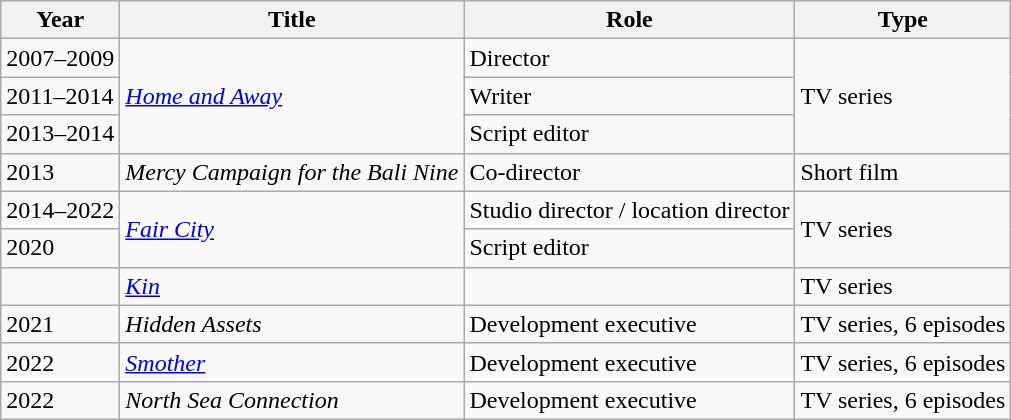<table class="wikitable">
<tr>
<th>Year</th>
<th>Title</th>
<th>Role</th>
<th>Type</th>
</tr>
<tr>
<td>2007–2009</td>
<td rowspan="3"><em><a href='#'>Home and Away</a></em></td>
<td>Director</td>
<td rowspan="3">TV series</td>
</tr>
<tr>
<td>2011–2014</td>
<td>Writer</td>
</tr>
<tr>
<td>2013–2014</td>
<td>Script editor</td>
</tr>
<tr>
<td>2013</td>
<td><em>Mercy Campaign for the Bali Nine</em></td>
<td>Co-director</td>
<td>Short film</td>
</tr>
<tr>
<td>2014–2022</td>
<td rowspan="2"><em><a href='#'>Fair City</a></em></td>
<td>Studio director / location director</td>
<td rowspan="2">TV series</td>
</tr>
<tr>
<td>2020</td>
<td>Script editor</td>
</tr>
<tr>
<td></td>
<td><em><a href='#'>Kin</a></em></td>
<td></td>
<td>TV series</td>
</tr>
<tr>
<td>2021</td>
<td><em>Hidden Assets</em></td>
<td>Development executive</td>
<td>TV series, 6 episodes</td>
</tr>
<tr>
<td>2022</td>
<td><em><a href='#'>Smother</a></em></td>
<td>Development executive</td>
<td>TV series, 6 episodes</td>
</tr>
<tr>
<td>2022</td>
<td><em>North Sea Connection</em></td>
<td>Development executive</td>
<td>TV series, 6 episodes</td>
</tr>
</table>
